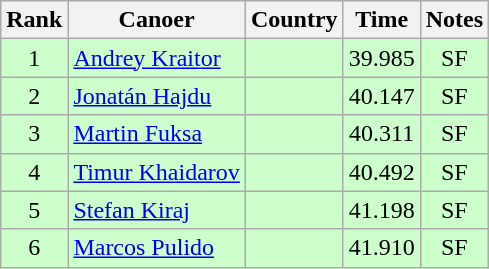<table class="wikitable" style="text-align:center;">
<tr>
<th>Rank</th>
<th>Canoer</th>
<th>Country</th>
<th>Time</th>
<th>Notes</th>
</tr>
<tr bgcolor=ccffcc>
<td>1</td>
<td align="left"><a href='#'>Andrey Kraitor</a></td>
<td align=left></td>
<td>39.985</td>
<td>SF</td>
</tr>
<tr bgcolor=ccffcc>
<td>2</td>
<td align="left"><a href='#'>Jonatán Hajdu</a></td>
<td align=left></td>
<td>40.147</td>
<td>SF</td>
</tr>
<tr bgcolor=ccffcc>
<td>3</td>
<td align="left"><a href='#'>Martin Fuksa</a></td>
<td align=left></td>
<td>40.311</td>
<td>SF</td>
</tr>
<tr bgcolor=ccffcc>
<td>4</td>
<td align="left"><a href='#'>Timur Khaidarov</a></td>
<td align=left></td>
<td>40.492</td>
<td>SF</td>
</tr>
<tr bgcolor=ccffcc>
<td>5</td>
<td align="left"><a href='#'>Stefan Kiraj</a></td>
<td align=left></td>
<td>41.198</td>
<td>SF</td>
</tr>
<tr bgcolor=ccffcc>
<td>6</td>
<td align="left"><a href='#'>Marcos Pulido</a></td>
<td align=left></td>
<td>41.910</td>
<td>SF</td>
</tr>
</table>
